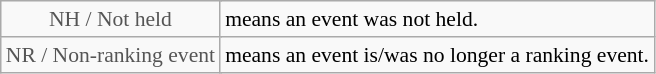<table class="wikitable" style="font-size:90%">
<tr>
<td align=center style="color:#555555;" colspan=4>NH / Not held</td>
<td>means an event was not held.</td>
</tr>
<tr>
<td align=center style="color:#555555;" colspan=4>NR / Non-ranking event</td>
<td>means an event is/was no longer a ranking event.</td>
</tr>
</table>
